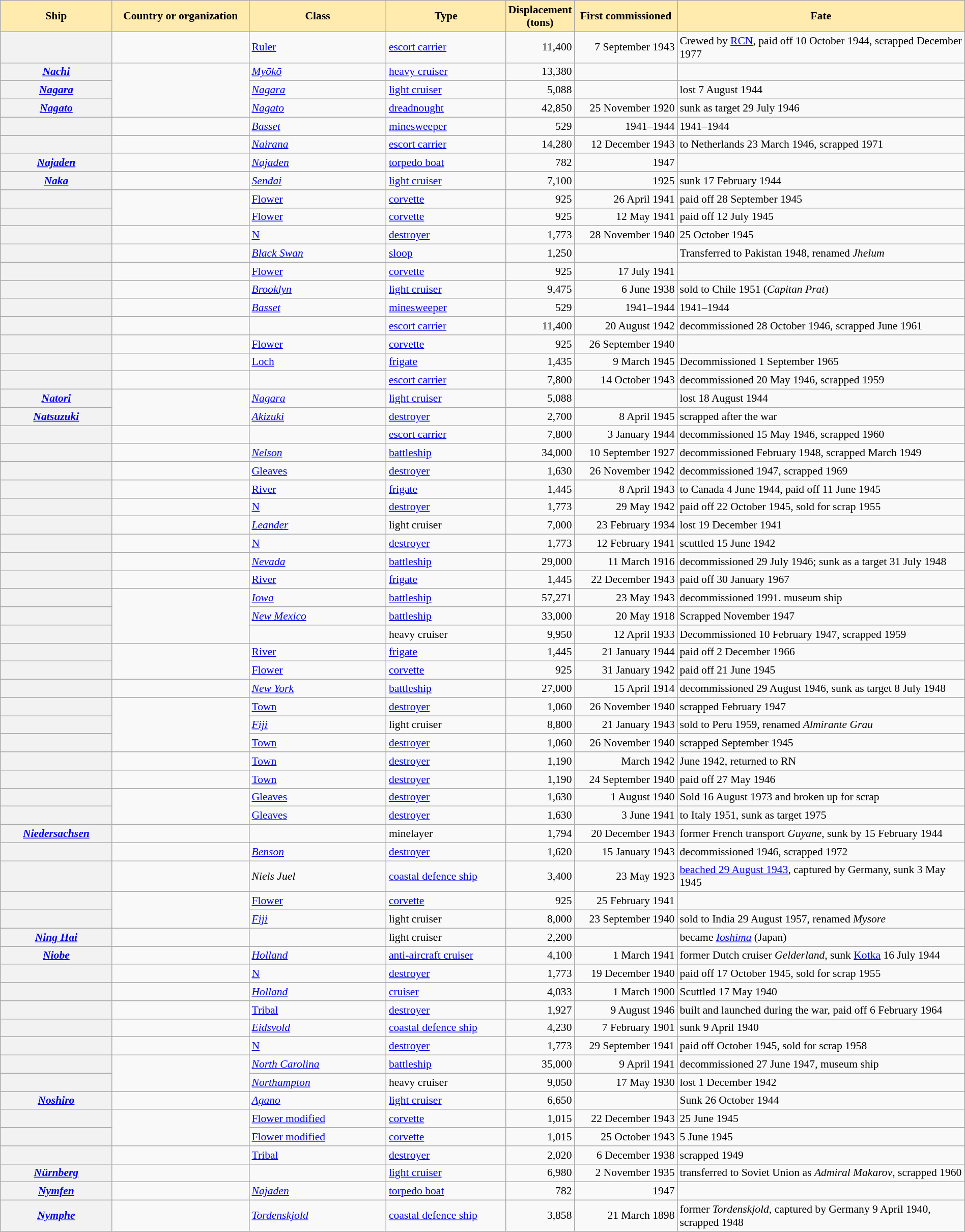<table class="wikitable sortable plainrowheaders" style="width:100%; font-size: 90%">
<tr>
<th scope="col" style="width:12%; background: #ffebad;">Ship</th>
<th scope="col" style="width:15%; background: #ffebad;">Country or organization</th>
<th scope="col" style="width:15%; background: #ffebad;">Class</th>
<th scope="col" style="width:13%; background: #ffebad;">Type</th>
<th scope="col" style="width:2%; background: #ffebad;">Displacement (tons)</th>
<th scope="col" style="width:11%; background: #ffebad;">First commissioned</th>
<th scope="col" style="width:32%; background: #ffebad;">Fate</th>
</tr>
<tr>
<th scope="row"></th>
<td><br></td>
<td><a href='#'>Ruler</a></td>
<td><a href='#'>escort carrier</a></td>
<td style="text-align:right;">11,400</td>
<td style="text-align:right;">7 September 1943</td>
<td>Crewed by <a href='#'>RCN</a>, paid off 10 October 1944, scrapped December 1977</td>
</tr>
<tr>
<th scope="row"><em><a href='#'>Nachi</a></em></th>
<td rowspan="3"></td>
<td><em><a href='#'>Myōkō</a></em></td>
<td><a href='#'>heavy cruiser</a></td>
<td style="text-align:right;">13,380</td>
<td style="text-align:right;"></td>
<td></td>
</tr>
<tr>
<th scope="row"><em><a href='#'>Nagara</a></em></th>
<td><a href='#'><em>Nagara</em></a></td>
<td><a href='#'>light cruiser</a></td>
<td style="text-align:right;">5,088</td>
<td style="text-align:right;"></td>
<td>lost 7 August 1944</td>
</tr>
<tr>
<th scope="row"><a href='#'><em>Nagato</em></a></th>
<td><a href='#'><em>Nagato</em></a></td>
<td><a href='#'>dreadnought</a></td>
<td style="text-align:right;">42,850</td>
<td style="text-align:right;">25 November 1920</td>
<td>sunk as target 29 July 1946</td>
</tr>
<tr>
<th scope="row"></th>
<td></td>
<td><em><a href='#'>Basset</a></em></td>
<td><a href='#'>minesweeper</a></td>
<td style="text-align:right;">529</td>
<td style="text-align:right;">1941–1944</td>
<td>1941–1944</td>
</tr>
<tr>
<th scope="row"></th>
<td></td>
<td><a href='#'><em>Nairana</em></a></td>
<td><a href='#'>escort carrier</a></td>
<td style="text-align:right;">14,280</td>
<td style="text-align:right;">12 December 1943</td>
<td>to Netherlands 23 March 1946, scrapped 1971</td>
</tr>
<tr>
<th scope="row"><a href='#'><em>Najaden</em></a></th>
<td></td>
<td><a href='#'><em>Najaden</em></a></td>
<td><a href='#'>torpedo boat</a></td>
<td style="text-align:right;">782</td>
<td style="text-align:right;">1947</td>
<td></td>
</tr>
<tr>
<th scope="row"><a href='#'><em>Naka</em></a></th>
<td></td>
<td><a href='#'><em>Sendai</em></a></td>
<td><a href='#'>light cruiser</a></td>
<td style="text-align:right;">7,100</td>
<td style="text-align:right;">1925</td>
<td>sunk 17 February 1944</td>
</tr>
<tr>
<th scope="row"></th>
<td rowspan="2"></td>
<td><a href='#'>Flower</a></td>
<td><a href='#'>corvette</a></td>
<td style="text-align:right;">925</td>
<td style="text-align:right;">26 April 1941</td>
<td>paid off 28 September 1945</td>
</tr>
<tr>
<th scope="row"></th>
<td><a href='#'>Flower</a></td>
<td><a href='#'>corvette</a></td>
<td style="text-align:right;">925</td>
<td style="text-align:right;">12 May 1941</td>
<td>paid off 12 July 1945</td>
</tr>
<tr>
<th scope="row"></th>
<td></td>
<td><a href='#'>N</a></td>
<td><a href='#'>destroyer</a></td>
<td style="text-align:right;">1,773</td>
<td style="text-align:right;">28 November 1940</td>
<td>25 October 1945</td>
</tr>
<tr>
<th scope="row"></th>
<td></td>
<td><a href='#'><em>Black Swan</em></a></td>
<td><a href='#'>sloop</a></td>
<td style="text-align:right;">1,250</td>
<td style="text-align:right;"></td>
<td>Transferred to Pakistan 1948, renamed <em>Jhelum</em></td>
</tr>
<tr>
<th scope="row"></th>
<td></td>
<td><a href='#'>Flower</a></td>
<td><a href='#'>corvette</a></td>
<td style="text-align:right;">925</td>
<td style="text-align:right;">17 July 1941</td>
<td></td>
</tr>
<tr>
<th scope="row"></th>
<td></td>
<td><a href='#'><em>Brooklyn</em></a></td>
<td><a href='#'>light cruiser</a></td>
<td style="text-align:right;">9,475</td>
<td style="text-align:right;">6 June 1938</td>
<td>sold to Chile 1951 (<em>Capitan Prat</em>)</td>
</tr>
<tr>
<th scope="row"></th>
<td></td>
<td><em><a href='#'>Basset</a></em></td>
<td><a href='#'>minesweeper</a></td>
<td style="text-align:right;">529</td>
<td style="text-align:right;">1941–1944</td>
<td>1941–1944</td>
</tr>
<tr>
<th scope="row"></th>
<td></td>
<td></td>
<td><a href='#'>escort carrier</a></td>
<td style="text-align:right;">11,400</td>
<td style="text-align:right;">20 August 1942</td>
<td>decommissioned 28 October 1946, scrapped June 1961</td>
</tr>
<tr>
<th scope="row"></th>
<td></td>
<td><a href='#'>Flower</a></td>
<td><a href='#'>corvette</a></td>
<td style="text-align:right;">925</td>
<td style="text-align:right;">26 September 1940</td>
<td></td>
</tr>
<tr>
<th scope="row"></th>
<td></td>
<td><a href='#'>Loch</a></td>
<td><a href='#'>frigate</a></td>
<td style="text-align:right;">1,435</td>
<td style="text-align:right;">9 March 1945</td>
<td>Decommissioned 1 September 1965</td>
</tr>
<tr>
<th scope="row"></th>
<td></td>
<td></td>
<td><a href='#'>escort carrier</a></td>
<td style="text-align:right;">7,800</td>
<td style="text-align:right;">14 October 1943</td>
<td>decommissioned 20 May 1946, scrapped 1959</td>
</tr>
<tr>
<th scope="row"><em><a href='#'>Natori</a></em></th>
<td rowspan="2"></td>
<td><a href='#'><em>Nagara</em></a></td>
<td><a href='#'>light cruiser</a></td>
<td style="text-align:right;">5,088</td>
<td style="text-align:right;"></td>
<td>lost 18 August 1944</td>
</tr>
<tr>
<th scope="row"><em><a href='#'>Natsuzuki</a></em></th>
<td><a href='#'><em>Akizuki</em></a></td>
<td><a href='#'>destroyer</a></td>
<td style="text-align:right;">2,700</td>
<td style="text-align:right;">8 April 1945</td>
<td>scrapped after the war</td>
</tr>
<tr>
<th scope="row"></th>
<td></td>
<td></td>
<td><a href='#'>escort carrier</a></td>
<td style="text-align:right;">7,800</td>
<td style="text-align:right;">3 January 1944</td>
<td>decommissioned 15 May 1946, scrapped 1960</td>
</tr>
<tr>
<th scope="row"></th>
<td></td>
<td><em><a href='#'>Nelson</a></em></td>
<td><a href='#'>battleship</a></td>
<td style="text-align:right;">34,000</td>
<td style="text-align:right;">10 September 1927</td>
<td>decommissioned February 1948, scrapped March 1949</td>
</tr>
<tr>
<th scope="row"></th>
<td></td>
<td><em><a href='#'></em>Gleaves<em></a></em></td>
<td><a href='#'>destroyer</a></td>
<td style="text-align:right;">1,630</td>
<td style="text-align:right;">26 November 1942</td>
<td>decommissioned 1947, scrapped 1969</td>
</tr>
<tr>
<th scope="row"></th>
<td><br></td>
<td><a href='#'>River</a></td>
<td><a href='#'>frigate</a></td>
<td style="text-align:right;">1,445</td>
<td style="text-align:right;">8 April 1943</td>
<td>to Canada 4 June 1944, paid off 11 June 1945</td>
</tr>
<tr>
<th scope="row"></th>
<td></td>
<td><a href='#'>N</a></td>
<td><a href='#'>destroyer</a></td>
<td style="text-align:right;">1,773</td>
<td style="text-align:right;">29 May 1942</td>
<td>paid off 22 October 1945, sold for scrap 1955</td>
</tr>
<tr>
<th scope="row"></th>
<td></td>
<td><a href='#'><em>Leander</em></a></td>
<td>light cruiser</td>
<td style="text-align:right;">7,000</td>
<td style="text-align:right;">23 February 1934</td>
<td>lost 19 December 1941</td>
</tr>
<tr>
<th scope="row"></th>
<td></td>
<td><a href='#'>N</a></td>
<td><a href='#'>destroyer</a></td>
<td style="text-align:right;">1,773</td>
<td style="text-align:right;">12 February 1941</td>
<td>scuttled 15 June 1942</td>
</tr>
<tr>
<th scope="row"></th>
<td></td>
<td><em><a href='#'>Nevada</a></em></td>
<td><a href='#'>battleship</a></td>
<td style="text-align:right;">29,000</td>
<td style="text-align:right;">11 March 1916</td>
<td>decommissioned 29 July 1946; sunk as a target 31 July 1948</td>
</tr>
<tr>
<th scope="row"></th>
<td></td>
<td><a href='#'>River</a></td>
<td><a href='#'>frigate</a></td>
<td style="text-align:right;">1,445</td>
<td style="text-align:right;">22 December 1943</td>
<td>paid off 30 January 1967</td>
</tr>
<tr>
<th scope="row"></th>
<td rowspan="3"></td>
<td><em><a href='#'>Iowa</a></em></td>
<td><a href='#'>battleship</a></td>
<td style="text-align:right;">57,271</td>
<td style="text-align:right;">23 May 1943</td>
<td>decommissioned 1991. museum ship</td>
</tr>
<tr>
<th scope="row"></th>
<td><em><a href='#'>New Mexico</a></em></td>
<td><a href='#'>battleship</a></td>
<td style="text-align:right;">33,000</td>
<td style="text-align:right;">20 May 1918</td>
<td>Scrapped November 1947</td>
</tr>
<tr>
<th scope="row"></th>
<td></td>
<td>heavy cruiser</td>
<td style="text-align:right;">9,950</td>
<td style="text-align:right;">12 April 1933</td>
<td>Decommissioned 10 February 1947, scrapped 1959</td>
</tr>
<tr>
<th scope="row"></th>
<td rowspan="2"></td>
<td><a href='#'>River</a></td>
<td><a href='#'>frigate</a></td>
<td style="text-align:right;">1,445</td>
<td style="text-align:right;">21 January 1944</td>
<td>paid off 2 December 1966</td>
</tr>
<tr>
<th scope="row"></th>
<td><a href='#'>Flower</a></td>
<td><a href='#'>corvette</a></td>
<td style="text-align:right;">925</td>
<td style="text-align:right;">31 January 1942</td>
<td>paid off 21 June 1945</td>
</tr>
<tr>
<th scope="row"></th>
<td></td>
<td><em><a href='#'>New York</a></em></td>
<td><a href='#'>battleship</a></td>
<td style="text-align:right;">27,000</td>
<td style="text-align:right;">15 April 1914</td>
<td>decommissioned 29 August 1946, sunk as target 8 July 1948</td>
</tr>
<tr>
<th scope="row"></th>
<td rowspan="3"></td>
<td><a href='#'>Town</a></td>
<td><a href='#'>destroyer</a></td>
<td style="text-align:right;">1,060</td>
<td style="text-align:right;">26 November 1940</td>
<td>scrapped February 1947</td>
</tr>
<tr>
<th scope="row"></th>
<td><a href='#'><em>Fiji</em></a></td>
<td>light cruiser</td>
<td style="text-align:right;">8,800</td>
<td style="text-align:right;">21 January 1943</td>
<td>sold to Peru 1959, renamed <em>Almirante Grau</em></td>
</tr>
<tr>
<th scope="row"></th>
<td><a href='#'>Town</a></td>
<td><a href='#'>destroyer</a></td>
<td style="text-align:right;">1,060</td>
<td style="text-align:right;">26 November 1940</td>
<td>scrapped September 1945</td>
</tr>
<tr>
<th scope="row"></th>
<td></td>
<td><a href='#'>Town</a></td>
<td><a href='#'>destroyer</a></td>
<td style="text-align:right;">1,190</td>
<td style="text-align:right;">March 1942</td>
<td>June 1942, returned to RN</td>
</tr>
<tr>
<th scope="row"></th>
<td></td>
<td><a href='#'>Town</a></td>
<td><a href='#'>destroyer</a></td>
<td style="text-align:right;">1,190</td>
<td style="text-align:right;">24 September 1940</td>
<td>paid off 27 May 1946</td>
</tr>
<tr>
<th scope="row"></th>
<td rowspan="2"></td>
<td><em><a href='#'></em>Gleaves<em></a></em></td>
<td><a href='#'>destroyer</a></td>
<td style="text-align:right;">1,630</td>
<td style="text-align:right;">1 August 1940</td>
<td>Sold 16 August 1973 and broken up for scrap</td>
</tr>
<tr>
<th scope="row"></th>
<td><em><a href='#'></em>Gleaves<em></a></em></td>
<td><a href='#'>destroyer</a></td>
<td style="text-align:right;">1,630</td>
<td style="text-align:right;">3 June 1941</td>
<td>to Italy 1951, sunk as target 1975</td>
</tr>
<tr>
<th scope="row"><em><a href='#'>Niedersachsen</a></em></th>
<td></td>
<td></td>
<td>minelayer</td>
<td style="text-align:right;">1,794</td>
<td style="text-align:right;">20 December 1943</td>
<td>former French transport <em>Guyane</em>, sunk by  15 February 1944</td>
</tr>
<tr>
<th scope="row"></th>
<td></td>
<td><a href='#'><em>Benson</em></a></td>
<td><a href='#'>destroyer</a></td>
<td style="text-align:right;">1,620</td>
<td style="text-align:right;">15 January 1943</td>
<td>decommissioned 1946, scrapped 1972</td>
</tr>
<tr>
<th scope="row"></th>
<td></td>
<td><em>Niels Juel</em></td>
<td><a href='#'>coastal defence ship</a></td>
<td style="text-align:right;">3,400</td>
<td style="text-align:right;">23 May 1923</td>
<td><a href='#'>beached 29 August 1943</a>, captured by Germany, sunk 3 May 1945</td>
</tr>
<tr>
<th scope="row"></th>
<td rowspan="2"></td>
<td><a href='#'>Flower</a></td>
<td><a href='#'>corvette</a></td>
<td style="text-align:right;">925</td>
<td style="text-align:right;">25 February 1941</td>
<td></td>
</tr>
<tr>
<th scope="row"></th>
<td><a href='#'><em>Fiji</em></a></td>
<td>light cruiser</td>
<td style="text-align:right;">8,000</td>
<td style="text-align:right;">23 September 1940</td>
<td>sold to India 29 August 1957, renamed <em>Mysore</em></td>
</tr>
<tr>
<th scope="row"><em><a href='#'>Ning Hai</a></em></th>
<td></td>
<td></td>
<td>light cruiser</td>
<td style="text-align:right;">2,200</td>
<td style="text-align:right;"></td>
<td>became <em><a href='#'>Ioshima</a></em> (Japan)</td>
</tr>
<tr>
<th scope="row"><em><a href='#'>Niobe</a></em></th>
<td></td>
<td><a href='#'><em>Holland</em></a></td>
<td><a href='#'>anti-aircraft cruiser</a></td>
<td style="text-align:right;">4,100</td>
<td style="text-align:right;">1 March 1941</td>
<td>former Dutch cruiser <em>Gelderland</em>, sunk <a href='#'>Kotka</a> 16 July 1944</td>
</tr>
<tr>
<th scope="row"></th>
<td></td>
<td><a href='#'>N</a></td>
<td><a href='#'>destroyer</a></td>
<td style="text-align:right;">1,773</td>
<td style="text-align:right;">19 December 1940</td>
<td>paid off 17 October 1945, sold for scrap 1955</td>
</tr>
<tr>
<th scope="row"></th>
<td></td>
<td><a href='#'><em>Holland</em></a></td>
<td><a href='#'>cruiser</a></td>
<td style="text-align:right;">4,033</td>
<td style="text-align:right;">1 March 1900</td>
<td>Scuttled 17 May 1940</td>
</tr>
<tr>
<th scope="row"></th>
<td></td>
<td><a href='#'>Tribal</a></td>
<td><a href='#'>destroyer</a></td>
<td style="text-align:right;">1,927</td>
<td style="text-align:right;">9 August 1946</td>
<td>built and launched during the war, paid off 6 February 1964</td>
</tr>
<tr>
<th scope="row"></th>
<td></td>
<td><a href='#'><em>Eidsvold</em></a></td>
<td><a href='#'>coastal defence ship</a></td>
<td style="text-align:right;">4,230</td>
<td style="text-align:right;">7 February 1901</td>
<td>sunk 9 April 1940</td>
</tr>
<tr>
<th scope="row"></th>
<td></td>
<td><a href='#'>N</a></td>
<td><a href='#'>destroyer</a></td>
<td style="text-align:right;">1,773</td>
<td style="text-align:right;">29 September 1941</td>
<td>paid off October 1945, sold for scrap 1958</td>
</tr>
<tr>
<th scope="row"></th>
<td rowspan="2"></td>
<td><em><a href='#'>North Carolina</a></em></td>
<td><a href='#'>battleship</a></td>
<td style="text-align:right;">35,000</td>
<td style="text-align:right;">9 April 1941</td>
<td>decommissioned 27 June 1947, museum ship</td>
</tr>
<tr>
<th scope="row"></th>
<td><a href='#'><em>Northampton</em></a></td>
<td>heavy cruiser</td>
<td style="text-align:right;">9,050</td>
<td style="text-align:right;">17 May 1930</td>
<td>lost 1 December 1942</td>
</tr>
<tr>
<th scope="row"><em><a href='#'>Noshiro</a></em></th>
<td></td>
<td><a href='#'><em>Agano</em></a></td>
<td><a href='#'>light cruiser</a></td>
<td style="text-align:right;">6,650</td>
<td style="text-align:right;"></td>
<td>Sunk 26 October 1944</td>
</tr>
<tr>
<th scope="row"></th>
<td rowspan="2"></td>
<td><a href='#'>Flower modified</a></td>
<td><a href='#'>corvette</a></td>
<td style="text-align:right;">1,015</td>
<td style="text-align:right;">22 December 1943</td>
<td>25 June 1945</td>
</tr>
<tr>
<th scope="row"></th>
<td><a href='#'>Flower modified</a></td>
<td><a href='#'>corvette</a></td>
<td style="text-align:right;">1,015</td>
<td style="text-align:right;">25 October 1943</td>
<td>5 June 1945</td>
</tr>
<tr>
<th scope="row"></th>
<td></td>
<td><a href='#'>Tribal</a></td>
<td><a href='#'>destroyer</a></td>
<td style="text-align:right;">2,020</td>
<td style="text-align:right;">6 December 1938</td>
<td>scrapped 1949</td>
</tr>
<tr>
<th scope="row"><em><a href='#'>Nürnberg</a></em></th>
<td></td>
<td></td>
<td><a href='#'>light cruiser</a></td>
<td style="text-align:right;">6,980</td>
<td style="text-align:right;">2 November 1935</td>
<td>transferred to Soviet Union as <em>Admiral Makarov</em>, scrapped 1960</td>
</tr>
<tr>
<th scope="row"><a href='#'><em>Nymfen</em></a></th>
<td></td>
<td><a href='#'><em>Najaden</em></a></td>
<td><a href='#'>torpedo boat</a></td>
<td style="text-align:right;">782</td>
<td style="text-align:right;">1947</td>
<td></td>
</tr>
<tr>
<th scope="row"><a href='#'><em>Nymphe</em></a></th>
<td></td>
<td><em><a href='#'>Tordenskjold</a></em></td>
<td><a href='#'>coastal defence ship</a></td>
<td style="text-align:right;">3,858</td>
<td style="text-align:right;">21 March 1898</td>
<td>former <em>Tordenskjold</em>, captured by Germany 9 April 1940, scrapped 1948</td>
</tr>
</table>
